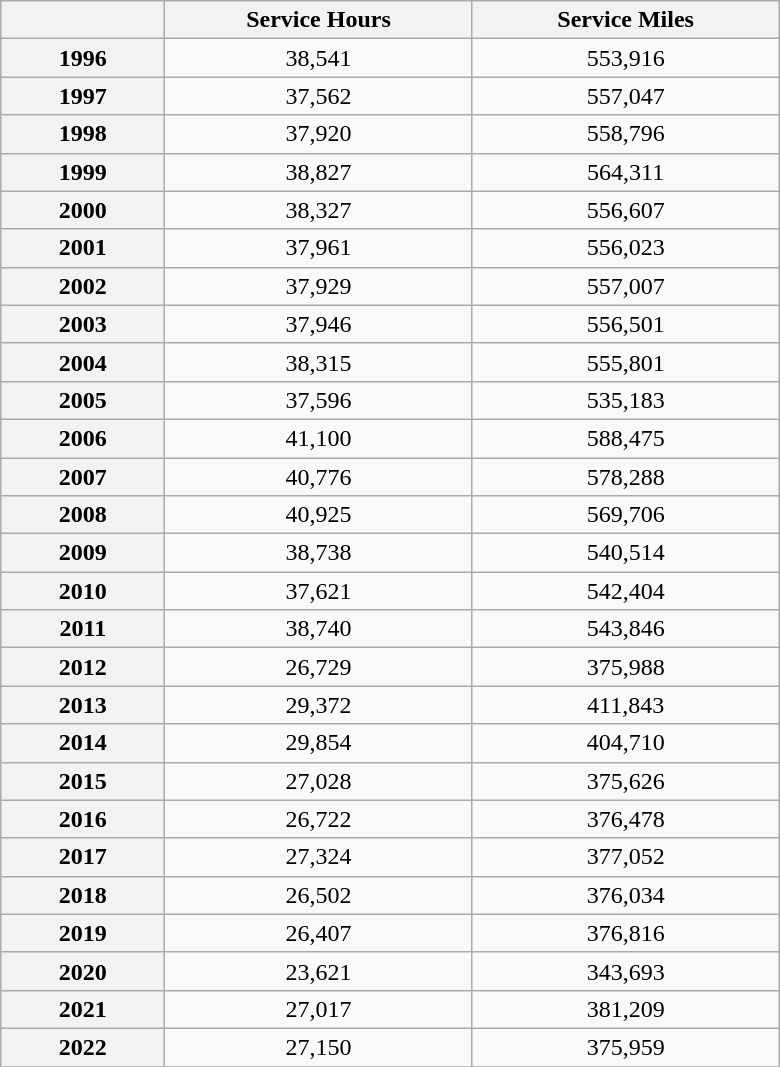<table class="wikitable"  style="text-align:center; width:520px; margin:auto;">
<tr>
<th style="width:50px"></th>
<th style="width:100px">Service Hours</th>
<th style="width:100px">Service Miles</th>
</tr>
<tr>
<th>1996</th>
<td>38,541</td>
<td>553,916</td>
</tr>
<tr>
<th>1997</th>
<td>37,562</td>
<td>557,047</td>
</tr>
<tr>
<th>1998</th>
<td>37,920</td>
<td>558,796</td>
</tr>
<tr>
<th>1999</th>
<td>38,827</td>
<td>564,311</td>
</tr>
<tr>
<th>2000</th>
<td>38,327</td>
<td>556,607</td>
</tr>
<tr>
<th>2001</th>
<td>37,961</td>
<td>556,023</td>
</tr>
<tr>
<th>2002</th>
<td>37,929</td>
<td>557,007</td>
</tr>
<tr>
<th>2003</th>
<td>37,946</td>
<td>556,501</td>
</tr>
<tr>
<th>2004</th>
<td>38,315</td>
<td>555,801</td>
</tr>
<tr>
<th>2005</th>
<td>37,596</td>
<td>535,183</td>
</tr>
<tr>
<th>2006</th>
<td>41,100</td>
<td>588,475</td>
</tr>
<tr>
<th>2007</th>
<td>40,776</td>
<td>578,288</td>
</tr>
<tr>
<th>2008</th>
<td>40,925</td>
<td>569,706</td>
</tr>
<tr>
<th>2009</th>
<td>38,738</td>
<td>540,514</td>
</tr>
<tr>
<th>2010</th>
<td>37,621</td>
<td>542,404</td>
</tr>
<tr>
<th>2011</th>
<td>38,740</td>
<td>543,846</td>
</tr>
<tr>
<th>2012</th>
<td>26,729</td>
<td>375,988</td>
</tr>
<tr>
<th>2013</th>
<td>29,372</td>
<td>411,843</td>
</tr>
<tr>
<th>2014</th>
<td>29,854</td>
<td>404,710</td>
</tr>
<tr>
<th>2015</th>
<td>27,028</td>
<td>375,626</td>
</tr>
<tr>
<th>2016</th>
<td>26,722</td>
<td>376,478</td>
</tr>
<tr>
<th>2017</th>
<td>27,324</td>
<td>377,052</td>
</tr>
<tr>
<th>2018</th>
<td>26,502</td>
<td>376,034</td>
</tr>
<tr>
<th>2019</th>
<td>26,407</td>
<td>376,816</td>
</tr>
<tr>
<th>2020</th>
<td>23,621</td>
<td>343,693</td>
</tr>
<tr>
<th>2021</th>
<td>27,017</td>
<td>381,209</td>
</tr>
<tr>
<th>2022</th>
<td>27,150</td>
<td>375,959</td>
</tr>
<tr>
</tr>
</table>
